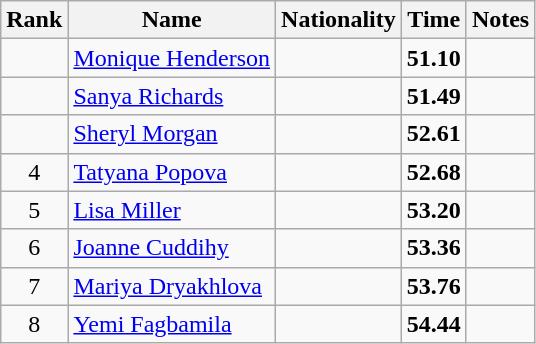<table class="wikitable sortable" style="text-align:center">
<tr>
<th>Rank</th>
<th>Name</th>
<th>Nationality</th>
<th>Time</th>
<th>Notes</th>
</tr>
<tr>
<td></td>
<td align=left><a href='#'>Monique Henderson</a></td>
<td align=left></td>
<td><strong>51.10</strong></td>
<td></td>
</tr>
<tr>
<td></td>
<td align=left><a href='#'>Sanya Richards</a></td>
<td align=left></td>
<td><strong>51.49</strong></td>
<td></td>
</tr>
<tr>
<td></td>
<td align=left><a href='#'>Sheryl Morgan</a></td>
<td align=left></td>
<td><strong>52.61</strong></td>
<td></td>
</tr>
<tr>
<td>4</td>
<td align=left><a href='#'>Tatyana Popova</a></td>
<td align=left></td>
<td><strong>52.68</strong></td>
<td></td>
</tr>
<tr>
<td>5</td>
<td align=left><a href='#'>Lisa Miller</a></td>
<td align=left></td>
<td><strong>53.20</strong></td>
<td></td>
</tr>
<tr>
<td>6</td>
<td align=left><a href='#'>Joanne Cuddihy</a></td>
<td align=left></td>
<td><strong>53.36</strong></td>
<td></td>
</tr>
<tr>
<td>7</td>
<td align=left><a href='#'>Mariya Dryakhlova</a></td>
<td align=left></td>
<td><strong>53.76</strong></td>
<td></td>
</tr>
<tr>
<td>8</td>
<td align=left><a href='#'>Yemi Fagbamila</a></td>
<td align=left></td>
<td><strong>54.44</strong></td>
<td></td>
</tr>
</table>
